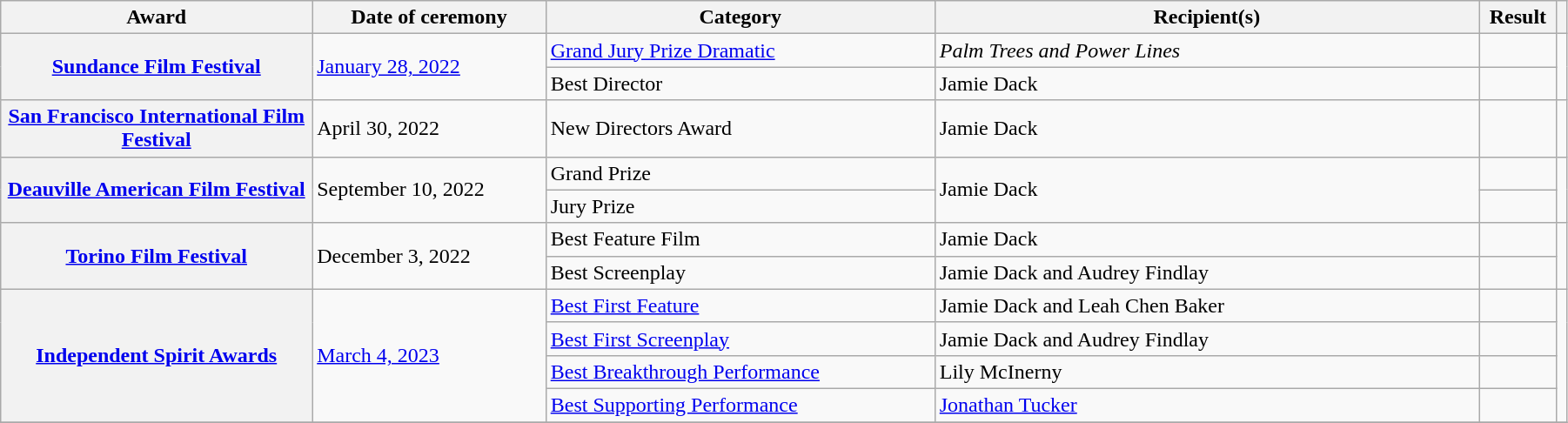<table class="wikitable sortable plainrowheaders" style="width: 95%;">
<tr>
<th scope="col" style="width:20%;">Award</th>
<th scope="col" style="width:15%;">Date of ceremony</th>
<th scope="col" style="width:25%;">Category</th>
<th scope="col" style="width:35%;">Recipient(s)</th>
<th scope="col" style="width:5%;">Result</th>
<th scope="col" style="width:5%;" class="unsortable"></th>
</tr>
<tr>
<th rowspan="2" scope="row"><a href='#'>Sundance Film Festival</a></th>
<td rowspan="2"><a href='#'>January 28, 2022</a></td>
<td><a href='#'>Grand Jury Prize Dramatic</a></td>
<td><em>Palm Trees and Power Lines</em></td>
<td></td>
<td rowspan="2"></td>
</tr>
<tr>
<td>Best Director</td>
<td>Jamie Dack</td>
<td></td>
</tr>
<tr>
<th scope="row"><a href='#'>San Francisco International Film Festival</a></th>
<td>April 30, 2022</td>
<td>New Directors Award</td>
<td>Jamie Dack</td>
<td></td>
<td></td>
</tr>
<tr>
<th rowspan="2" scope="row"><a href='#'>Deauville American Film Festival</a></th>
<td rowspan="2">September 10, 2022</td>
<td>Grand Prize</td>
<td rowspan="2">Jamie Dack</td>
<td></td>
<td rowspan="2"></td>
</tr>
<tr>
<td>Jury Prize</td>
<td></td>
</tr>
<tr>
<th rowspan="2" scope="row"><a href='#'>Torino Film Festival</a></th>
<td rowspan="2">December 3, 2022</td>
<td>Best Feature Film</td>
<td>Jamie Dack</td>
<td></td>
<td rowspan="2"></td>
</tr>
<tr>
<td>Best Screenplay</td>
<td>Jamie Dack and Audrey Findlay</td>
<td></td>
</tr>
<tr>
<th rowspan="4" scope="row"><a href='#'>Independent Spirit Awards</a></th>
<td rowspan="4"><a href='#'>March 4, 2023</a></td>
<td><a href='#'>Best First Feature</a></td>
<td>Jamie Dack and Leah Chen Baker</td>
<td></td>
<td rowspan="4"></td>
</tr>
<tr>
<td><a href='#'>Best First Screenplay</a></td>
<td>Jamie Dack and Audrey Findlay</td>
<td></td>
</tr>
<tr>
<td><a href='#'>Best Breakthrough Performance</a></td>
<td>Lily McInerny</td>
<td></td>
</tr>
<tr>
<td><a href='#'>Best Supporting Performance</a></td>
<td><a href='#'>Jonathan Tucker</a></td>
<td></td>
</tr>
<tr>
</tr>
</table>
